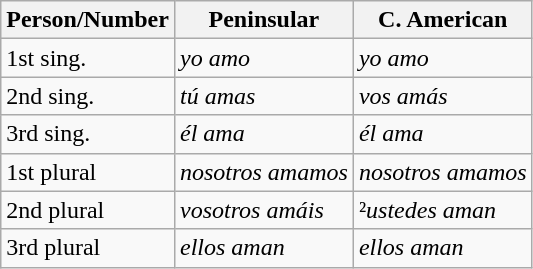<table class="wikitable">
<tr>
<th>Person/Number</th>
<th>Peninsular</th>
<th>C. American</th>
</tr>
<tr>
<td>1st sing.</td>
<td><em>yo amo</em></td>
<td><em>yo amo</em></td>
</tr>
<tr>
<td>2nd sing.</td>
<td><em>tú amas</em></td>
<td><em>vos amás</em></td>
</tr>
<tr>
<td>3rd sing.</td>
<td><em>él ama</em></td>
<td><em>él ama</em></td>
</tr>
<tr>
<td>1st plural</td>
<td><em>nosotros amamos</em></td>
<td><em>nosotros amamos</em></td>
</tr>
<tr>
<td>2nd plural</td>
<td><em>vosotros amáis</em></td>
<td>²<em>ustedes aman</em></td>
</tr>
<tr>
<td>3rd plural</td>
<td><em>ellos aman</em></td>
<td><em>ellos aman</em></td>
</tr>
</table>
